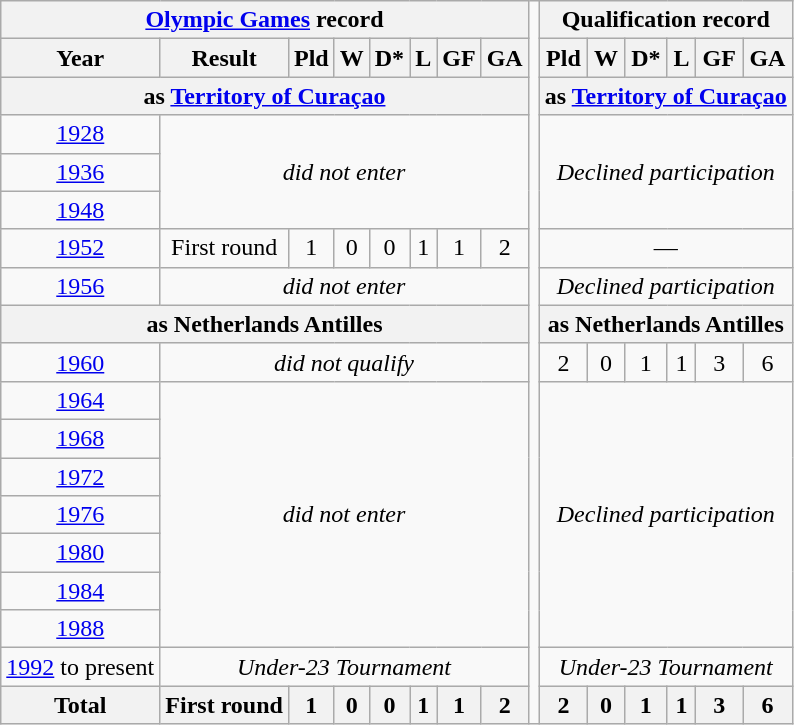<table class="wikitable" style="text-align: center;">
<tr>
<th colspan=8><a href='#'>Olympic Games</a> record</th>
<td rowspan=20></td>
<th colspan=6>Qualification record</th>
</tr>
<tr>
<th>Year</th>
<th>Result</th>
<th>Pld</th>
<th>W</th>
<th>D*</th>
<th>L</th>
<th>GF</th>
<th>GA</th>
<th>Pld</th>
<th>W</th>
<th>D*</th>
<th>L</th>
<th>GF</th>
<th>GA</th>
</tr>
<tr>
<th colspan=8>as  <a href='#'>Territory of Curaçao</a></th>
<th colspan=6>as  <a href='#'>Territory of Curaçao</a></th>
</tr>
<tr>
<td> <a href='#'>1928</a></td>
<td colspan=7 rowspan=3><em>did not enter</em></td>
<td colspan=6 rowspan=3><em>Declined participation</em></td>
</tr>
<tr>
<td> <a href='#'>1936</a></td>
</tr>
<tr>
<td> <a href='#'>1948</a></td>
</tr>
<tr>
<td> <a href='#'>1952</a></td>
<td>First round</td>
<td>1</td>
<td>0</td>
<td>0</td>
<td>1</td>
<td>1</td>
<td>2</td>
<td colspan=6>—</td>
</tr>
<tr>
<td> <a href='#'>1956</a></td>
<td colspan=7><em>did not enter</em></td>
<td colspan=6><em>Declined participation</em></td>
</tr>
<tr>
<th colspan=8>as  Netherlands Antilles</th>
<th colspan=6>as  Netherlands Antilles</th>
</tr>
<tr>
<td> <a href='#'>1960</a></td>
<td colspan=7><em>did not qualify</em></td>
<td>2</td>
<td>0</td>
<td>1</td>
<td>1</td>
<td>3</td>
<td>6</td>
</tr>
<tr>
<td> <a href='#'>1964</a></td>
<td colspan=7 rowspan=7><em>did not enter</em></td>
<td colspan=6 rowspan=7><em>Declined participation</em></td>
</tr>
<tr>
<td> <a href='#'>1968</a></td>
</tr>
<tr>
<td> <a href='#'>1972</a></td>
</tr>
<tr>
<td> <a href='#'>1976</a></td>
</tr>
<tr>
<td> <a href='#'>1980</a></td>
</tr>
<tr>
<td> <a href='#'>1984</a></td>
</tr>
<tr>
<td> <a href='#'>1988</a></td>
</tr>
<tr>
<td><a href='#'>1992</a> to present</td>
<td colspan=7><em>Under-23 Tournament</em></td>
<td colspan=6><em>Under-23 Tournament</em></td>
</tr>
<tr>
<th>Total</th>
<th>First round</th>
<th>1</th>
<th>0</th>
<th>0</th>
<th>1</th>
<th>1</th>
<th>2</th>
<th>2</th>
<th>0</th>
<th>1</th>
<th>1</th>
<th>3</th>
<th>6</th>
</tr>
</table>
